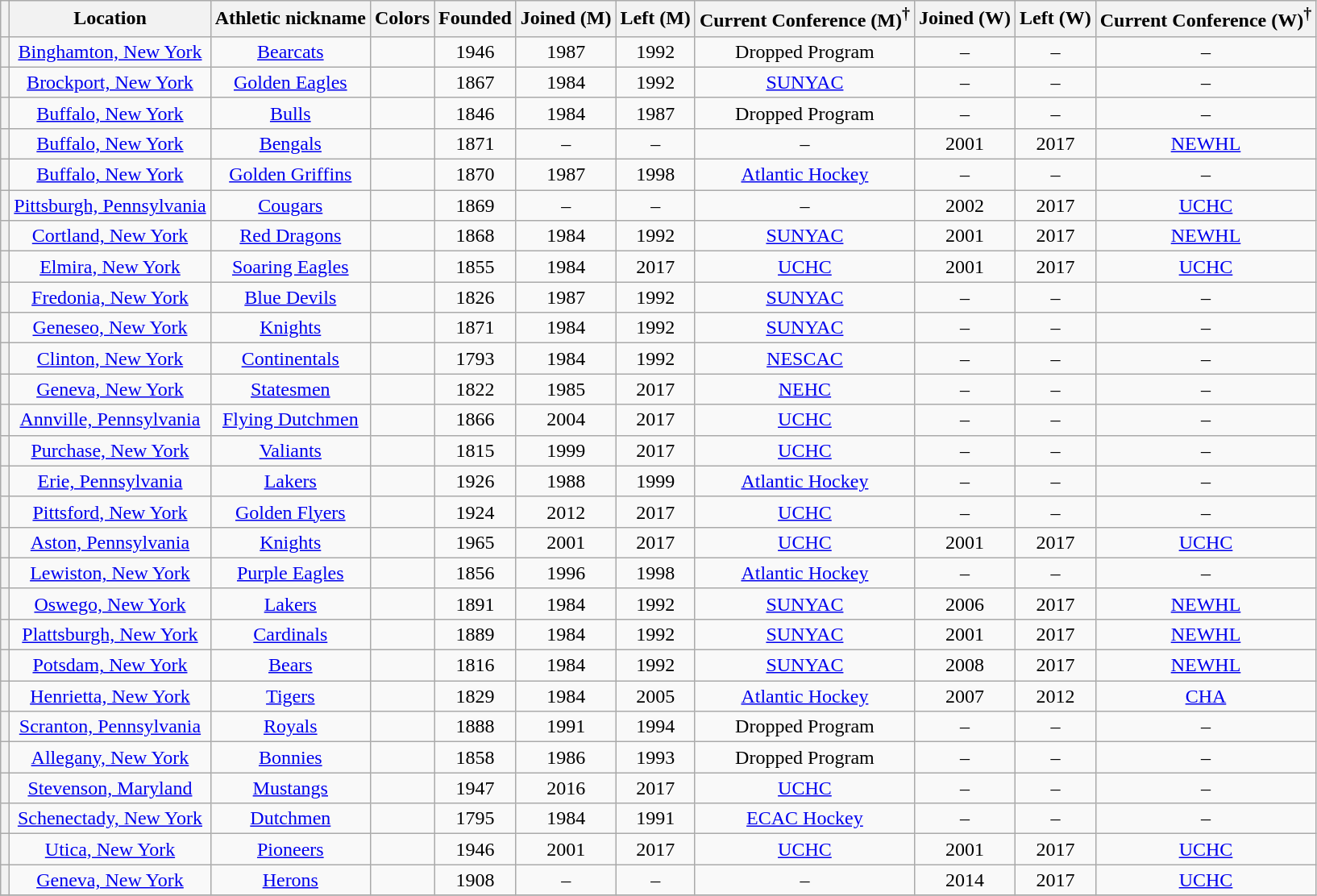<table class="wikitable sortable" style="text-align:center">
<tr>
<th></th>
<th>Location</th>
<th>Athletic nickname</th>
<th>Colors</th>
<th>Founded</th>
<th>Joined (M)</th>
<th>Left (M)</th>
<th>Current Conference (M)<sup>†</sup></th>
<th>Joined (W)</th>
<th>Left (W)</th>
<th>Current Conference (W)<sup>†</sup></th>
</tr>
<tr>
<th></th>
<td><a href='#'>Binghamton, New York</a></td>
<td><a href='#'>Bearcats</a></td>
<td style="text-align:right;"></td>
<td>1946</td>
<td>1987</td>
<td>1992</td>
<td>Dropped Program</td>
<td>–</td>
<td>–</td>
<td>–</td>
</tr>
<tr>
<th></th>
<td><a href='#'>Brockport, New York</a></td>
<td><a href='#'>Golden Eagles</a></td>
<td style="text-align:right;"></td>
<td>1867</td>
<td>1984</td>
<td>1992</td>
<td><a href='#'>SUNYAC</a></td>
<td>–</td>
<td>–</td>
<td>–</td>
</tr>
<tr>
<th></th>
<td><a href='#'>Buffalo, New York</a></td>
<td><a href='#'>Bulls</a></td>
<td style="text-align:right;"></td>
<td>1846</td>
<td>1984</td>
<td>1987</td>
<td>Dropped Program</td>
<td>–</td>
<td>–</td>
<td>–</td>
</tr>
<tr>
<th></th>
<td><a href='#'>Buffalo, New York</a></td>
<td><a href='#'>Bengals</a></td>
<td style="text-align:right;"></td>
<td>1871</td>
<td>–</td>
<td>–</td>
<td>–</td>
<td>2001</td>
<td>2017</td>
<td><a href='#'>NEWHL</a></td>
</tr>
<tr>
<th></th>
<td><a href='#'>Buffalo, New York</a></td>
<td><a href='#'>Golden Griffins</a></td>
<td style="text-align:right;"></td>
<td>1870</td>
<td>1987</td>
<td>1998</td>
<td><a href='#'>Atlantic Hockey</a></td>
<td>–</td>
<td>–</td>
<td>–</td>
</tr>
<tr>
<th></th>
<td><a href='#'>Pittsburgh, Pennsylvania</a></td>
<td><a href='#'>Cougars</a></td>
<td style="text-align:right;"></td>
<td>1869</td>
<td>–</td>
<td>–</td>
<td>–</td>
<td>2002</td>
<td>2017</td>
<td><a href='#'>UCHC</a></td>
</tr>
<tr>
<th></th>
<td><a href='#'>Cortland, New York</a></td>
<td><a href='#'>Red Dragons</a></td>
<td style="text-align:right;"></td>
<td>1868</td>
<td>1984</td>
<td>1992</td>
<td><a href='#'>SUNYAC</a></td>
<td>2001</td>
<td>2017</td>
<td><a href='#'>NEWHL</a></td>
</tr>
<tr>
<th></th>
<td><a href='#'>Elmira, New York</a></td>
<td><a href='#'>Soaring Eagles</a></td>
<td style="text-align:right;"></td>
<td>1855</td>
<td>1984</td>
<td>2017</td>
<td><a href='#'>UCHC</a></td>
<td>2001</td>
<td>2017</td>
<td><a href='#'>UCHC</a></td>
</tr>
<tr>
<th></th>
<td><a href='#'>Fredonia, New York</a></td>
<td><a href='#'>Blue Devils</a></td>
<td style="text-align:right;"></td>
<td>1826</td>
<td>1987</td>
<td>1992</td>
<td><a href='#'>SUNYAC</a></td>
<td>–</td>
<td>–</td>
<td>–</td>
</tr>
<tr>
<th></th>
<td><a href='#'>Geneseo, New York</a></td>
<td><a href='#'>Knights</a></td>
<td style="text-align:right;"></td>
<td>1871</td>
<td>1984</td>
<td>1992</td>
<td><a href='#'>SUNYAC</a></td>
<td>–</td>
<td>–</td>
<td>–</td>
</tr>
<tr>
<th></th>
<td><a href='#'>Clinton, New York</a></td>
<td><a href='#'>Continentals</a></td>
<td style="text-align:right;"></td>
<td>1793</td>
<td>1984</td>
<td>1992</td>
<td><a href='#'>NESCAC</a></td>
<td>–</td>
<td>–</td>
<td>–</td>
</tr>
<tr>
<th></th>
<td><a href='#'>Geneva, New York</a></td>
<td><a href='#'>Statesmen</a></td>
<td style="text-align:right;"></td>
<td>1822</td>
<td>1985</td>
<td>2017</td>
<td><a href='#'>NEHC</a></td>
<td>–</td>
<td>–</td>
<td>–</td>
</tr>
<tr>
<th></th>
<td><a href='#'>Annville, Pennsylvania</a></td>
<td><a href='#'>Flying Dutchmen</a></td>
<td style="text-align:right;"></td>
<td>1866</td>
<td>2004</td>
<td>2017</td>
<td><a href='#'>UCHC</a></td>
<td>–</td>
<td>–</td>
<td>–</td>
</tr>
<tr>
<th></th>
<td><a href='#'>Purchase, New York</a></td>
<td><a href='#'>Valiants</a></td>
<td style="text-align:right;"></td>
<td>1815</td>
<td>1999</td>
<td>2017</td>
<td><a href='#'>UCHC</a></td>
<td>–</td>
<td>–</td>
<td>–</td>
</tr>
<tr>
<th></th>
<td><a href='#'>Erie, Pennsylvania</a></td>
<td><a href='#'>Lakers</a></td>
<td style="text-align:right;"></td>
<td>1926</td>
<td>1988</td>
<td>1999</td>
<td><a href='#'>Atlantic Hockey</a></td>
<td>–</td>
<td>–</td>
<td>–</td>
</tr>
<tr>
<th></th>
<td><a href='#'>Pittsford, New York</a></td>
<td><a href='#'>Golden Flyers</a></td>
<td style="text-align:right;"></td>
<td>1924</td>
<td>2012</td>
<td>2017</td>
<td><a href='#'>UCHC</a></td>
<td>–</td>
<td>–</td>
<td>–</td>
</tr>
<tr>
<th></th>
<td><a href='#'>Aston, Pennsylvania</a></td>
<td><a href='#'>Knights</a></td>
<td style="text-align:right;"></td>
<td>1965</td>
<td>2001</td>
<td>2017</td>
<td><a href='#'>UCHC</a></td>
<td>2001</td>
<td>2017</td>
<td><a href='#'>UCHC</a></td>
</tr>
<tr>
<th></th>
<td><a href='#'>Lewiston, New York</a></td>
<td><a href='#'>Purple Eagles</a></td>
<td style="text-align:right;"></td>
<td>1856</td>
<td>1996</td>
<td>1998</td>
<td><a href='#'>Atlantic Hockey</a></td>
<td>–</td>
<td>–</td>
<td>–</td>
</tr>
<tr>
<th></th>
<td><a href='#'>Oswego, New York</a></td>
<td><a href='#'>Lakers</a></td>
<td style="text-align:right;"></td>
<td>1891</td>
<td>1984</td>
<td>1992</td>
<td><a href='#'>SUNYAC</a></td>
<td>2006</td>
<td>2017</td>
<td><a href='#'>NEWHL</a></td>
</tr>
<tr>
<th></th>
<td><a href='#'>Plattsburgh, New York</a></td>
<td><a href='#'>Cardinals</a></td>
<td style="text-align:right;"></td>
<td>1889</td>
<td>1984</td>
<td>1992</td>
<td><a href='#'>SUNYAC</a></td>
<td>2001</td>
<td>2017</td>
<td><a href='#'>NEWHL</a></td>
</tr>
<tr>
<th></th>
<td><a href='#'>Potsdam, New York</a></td>
<td><a href='#'>Bears</a></td>
<td style="text-align:right;"></td>
<td>1816</td>
<td>1984</td>
<td>1992</td>
<td><a href='#'>SUNYAC</a></td>
<td>2008</td>
<td>2017</td>
<td><a href='#'>NEWHL</a></td>
</tr>
<tr>
<th></th>
<td><a href='#'>Henrietta, New York</a></td>
<td><a href='#'>Tigers</a></td>
<td style="text-align:right;"></td>
<td>1829</td>
<td>1984</td>
<td>2005</td>
<td><a href='#'>Atlantic Hockey</a></td>
<td>2007</td>
<td>2012</td>
<td><a href='#'>CHA</a></td>
</tr>
<tr>
<th></th>
<td><a href='#'>Scranton, Pennsylvania</a></td>
<td><a href='#'>Royals</a></td>
<td style="text-align:right;"></td>
<td>1888</td>
<td>1991</td>
<td>1994</td>
<td>Dropped Program</td>
<td>–</td>
<td>–</td>
<td>–</td>
</tr>
<tr>
<th></th>
<td><a href='#'>Allegany, New York</a></td>
<td><a href='#'>Bonnies</a></td>
<td style="text-align:right;"></td>
<td>1858</td>
<td>1986</td>
<td>1993</td>
<td>Dropped Program</td>
<td>–</td>
<td>–</td>
<td>–</td>
</tr>
<tr>
<th></th>
<td><a href='#'>Stevenson, Maryland</a></td>
<td><a href='#'>Mustangs</a></td>
<td style="text-align:right;"></td>
<td>1947</td>
<td>2016</td>
<td>2017</td>
<td><a href='#'>UCHC</a></td>
<td>–</td>
<td>–</td>
<td>–</td>
</tr>
<tr>
<th></th>
<td><a href='#'>Schenectady, New York</a></td>
<td><a href='#'>Dutchmen</a></td>
<td style="text-align:right;"></td>
<td>1795</td>
<td>1984</td>
<td>1991</td>
<td><a href='#'>ECAC Hockey</a></td>
<td>–</td>
<td>–</td>
<td>–</td>
</tr>
<tr>
<th></th>
<td><a href='#'>Utica, New York</a></td>
<td><a href='#'>Pioneers</a></td>
<td style="text-align:right;"></td>
<td>1946</td>
<td>2001</td>
<td>2017</td>
<td><a href='#'>UCHC</a></td>
<td>2001</td>
<td>2017</td>
<td><a href='#'>UCHC</a></td>
</tr>
<tr>
<th></th>
<td><a href='#'>Geneva, New York</a></td>
<td><a href='#'>Herons</a></td>
<td style="text-align:right;"></td>
<td>1908</td>
<td>–</td>
<td>–</td>
<td>–</td>
<td>2014</td>
<td>2017</td>
<td><a href='#'>UCHC</a></td>
</tr>
<tr>
</tr>
</table>
